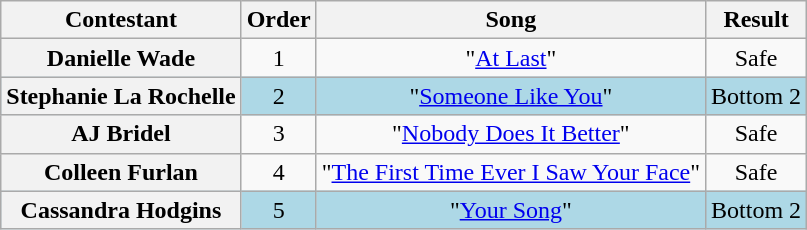<table class="wikitable plainrowheaders" style="text-align:center;">
<tr>
<th scope="col">Contestant</th>
<th scope="col">Order</th>
<th scope="col">Song</th>
<th scope="col">Result</th>
</tr>
<tr>
<th scope="row">Danielle Wade</th>
<td>1</td>
<td>"<a href='#'>At Last</a>"</td>
<td>Safe</td>
</tr>
<tr style="background:lightblue;">
<th scope="row">Stephanie La Rochelle</th>
<td>2</td>
<td>"<a href='#'>Someone Like You</a>"</td>
<td>Bottom 2</td>
</tr>
<tr>
<th scope="row">AJ Bridel</th>
<td>3</td>
<td>"<a href='#'>Nobody Does It Better</a>"</td>
<td>Safe</td>
</tr>
<tr>
<th scope="row">Colleen Furlan</th>
<td>4</td>
<td>"<a href='#'>The First Time Ever I Saw Your Face</a>"</td>
<td>Safe</td>
</tr>
<tr style="background:lightblue;">
<th scope="row">Cassandra Hodgins</th>
<td>5</td>
<td>"<a href='#'>Your Song</a>"</td>
<td>Bottom 2</td>
</tr>
</table>
